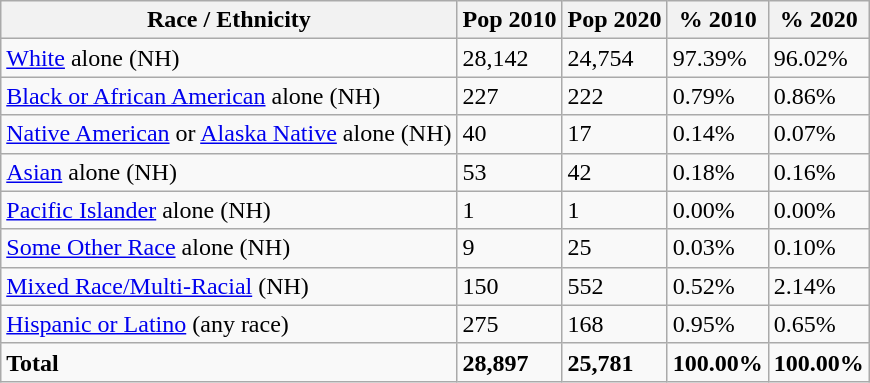<table class="wikitable">
<tr>
<th>Race / Ethnicity</th>
<th>Pop 2010</th>
<th>Pop 2020</th>
<th>% 2010</th>
<th>% 2020</th>
</tr>
<tr>
<td><a href='#'>White</a> alone (NH)</td>
<td>28,142</td>
<td>24,754</td>
<td>97.39%</td>
<td>96.02%</td>
</tr>
<tr>
<td><a href='#'>Black or African American</a> alone (NH)</td>
<td>227</td>
<td>222</td>
<td>0.79%</td>
<td>0.86%</td>
</tr>
<tr>
<td><a href='#'>Native American</a> or <a href='#'>Alaska Native</a> alone (NH)</td>
<td>40</td>
<td>17</td>
<td>0.14%</td>
<td>0.07%</td>
</tr>
<tr>
<td><a href='#'>Asian</a> alone (NH)</td>
<td>53</td>
<td>42</td>
<td>0.18%</td>
<td>0.16%</td>
</tr>
<tr>
<td><a href='#'>Pacific Islander</a> alone (NH)</td>
<td>1</td>
<td>1</td>
<td>0.00%</td>
<td>0.00%</td>
</tr>
<tr>
<td><a href='#'>Some Other Race</a> alone (NH)</td>
<td>9</td>
<td>25</td>
<td>0.03%</td>
<td>0.10%</td>
</tr>
<tr>
<td><a href='#'>Mixed Race/Multi-Racial</a> (NH)</td>
<td>150</td>
<td>552</td>
<td>0.52%</td>
<td>2.14%</td>
</tr>
<tr>
<td><a href='#'>Hispanic or Latino</a> (any race)</td>
<td>275</td>
<td>168</td>
<td>0.95%</td>
<td>0.65%</td>
</tr>
<tr>
<td><strong>Total</strong></td>
<td><strong>28,897</strong></td>
<td><strong>25,781</strong></td>
<td><strong>100.00%</strong></td>
<td><strong>100.00%</strong></td>
</tr>
</table>
